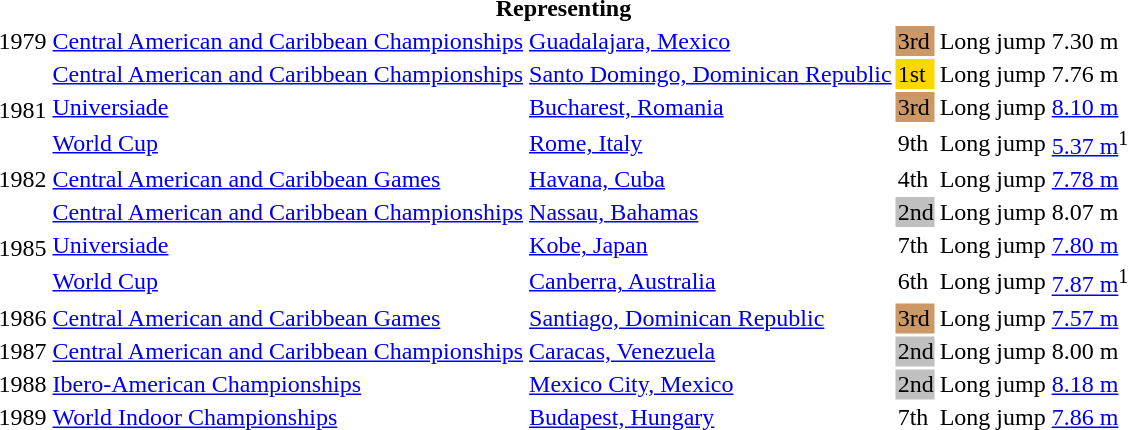<table>
<tr>
<th colspan=6>Representing </th>
</tr>
<tr>
<td>1979</td>
<td><a href='#'>Central American and Caribbean Championships</a></td>
<td><a href='#'>Guadalajara, Mexico</a></td>
<td bgcolor=cc9966>3rd</td>
<td>Long jump</td>
<td>7.30 m</td>
</tr>
<tr>
<td rowspan=3>1981</td>
<td><a href='#'>Central American and Caribbean Championships</a></td>
<td><a href='#'>Santo Domingo, Dominican Republic</a></td>
<td bgcolor=gold>1st</td>
<td>Long jump</td>
<td>7.76 m</td>
</tr>
<tr>
<td><a href='#'>Universiade</a></td>
<td><a href='#'>Bucharest, Romania</a></td>
<td bgcolor=cc9966>3rd</td>
<td>Long jump</td>
<td><a href='#'>8.10 m</a></td>
</tr>
<tr>
<td><a href='#'>World Cup</a></td>
<td><a href='#'>Rome, Italy</a></td>
<td>9th</td>
<td>Long jump</td>
<td><a href='#'>5.37 m</a><sup>1</sup></td>
</tr>
<tr>
<td>1982</td>
<td><a href='#'>Central American and Caribbean Games</a></td>
<td><a href='#'>Havana, Cuba</a></td>
<td>4th</td>
<td>Long jump</td>
<td><a href='#'>7.78 m</a></td>
</tr>
<tr>
<td rowspan=3>1985</td>
<td><a href='#'>Central American and Caribbean Championships</a></td>
<td><a href='#'>Nassau, Bahamas</a></td>
<td bgcolor=silver>2nd</td>
<td>Long jump</td>
<td>8.07 m</td>
</tr>
<tr>
<td><a href='#'>Universiade</a></td>
<td><a href='#'>Kobe, Japan</a></td>
<td>7th</td>
<td>Long jump</td>
<td><a href='#'>7.80 m</a></td>
</tr>
<tr>
<td><a href='#'>World Cup</a></td>
<td><a href='#'>Canberra, Australia</a></td>
<td>6th</td>
<td>Long jump</td>
<td><a href='#'>7.87 m</a><sup>1</sup></td>
</tr>
<tr>
<td>1986</td>
<td><a href='#'>Central American and Caribbean Games</a></td>
<td><a href='#'>Santiago, Dominican Republic</a></td>
<td bgcolor=cc9966>3rd</td>
<td>Long jump</td>
<td><a href='#'>7.57 m</a></td>
</tr>
<tr>
<td>1987</td>
<td><a href='#'>Central American and Caribbean Championships</a></td>
<td><a href='#'>Caracas, Venezuela</a></td>
<td bgcolor=silver>2nd</td>
<td>Long jump</td>
<td>8.00 m</td>
</tr>
<tr>
<td>1988</td>
<td><a href='#'>Ibero-American Championships</a></td>
<td><a href='#'>Mexico City, Mexico</a></td>
<td bgcolor=silver>2nd</td>
<td>Long jump</td>
<td><a href='#'>8.18 m</a></td>
</tr>
<tr>
<td>1989</td>
<td><a href='#'>World Indoor Championships</a></td>
<td><a href='#'>Budapest, Hungary</a></td>
<td>7th</td>
<td>Long jump</td>
<td><a href='#'>7.86 m</a></td>
</tr>
</table>
